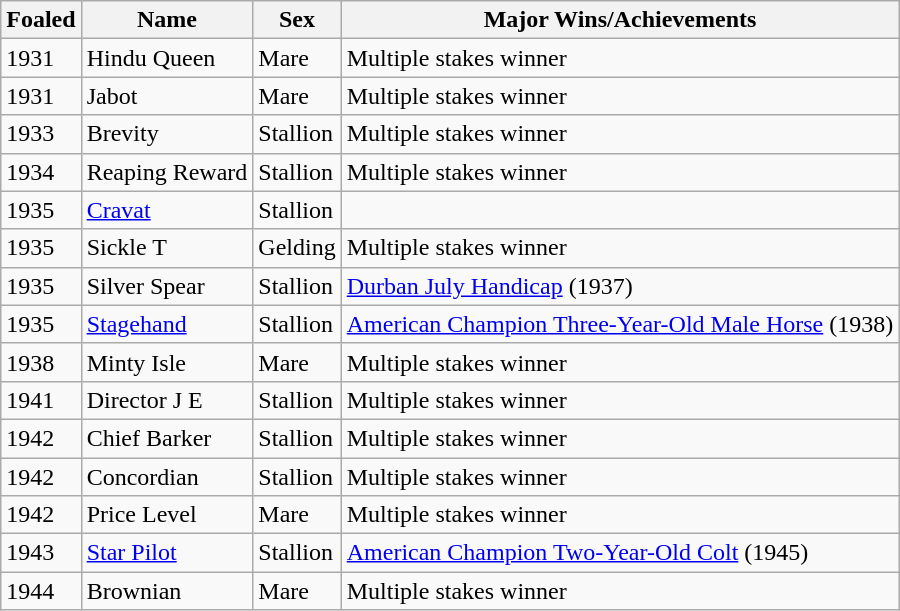<table class="wikitable">
<tr>
<th>Foaled</th>
<th>Name</th>
<th>Sex</th>
<th>Major Wins/Achievements</th>
</tr>
<tr>
<td>1931</td>
<td>Hindu Queen</td>
<td>Mare</td>
<td>Multiple stakes winner</td>
</tr>
<tr>
<td>1931</td>
<td>Jabot</td>
<td>Mare</td>
<td>Multiple stakes winner</td>
</tr>
<tr>
<td>1933</td>
<td>Brevity</td>
<td>Stallion</td>
<td>Multiple stakes winner</td>
</tr>
<tr>
<td>1934</td>
<td>Reaping Reward</td>
<td>Stallion</td>
<td>Multiple stakes winner</td>
</tr>
<tr>
<td>1935</td>
<td><a href='#'>Cravat</a></td>
<td>Stallion</td>
<td></td>
</tr>
<tr>
<td>1935</td>
<td>Sickle T</td>
<td>Gelding</td>
<td>Multiple stakes winner</td>
</tr>
<tr>
<td>1935</td>
<td>Silver Spear</td>
<td>Stallion</td>
<td><a href='#'>Durban July Handicap</a> (1937)</td>
</tr>
<tr>
<td>1935</td>
<td><a href='#'>Stagehand</a></td>
<td>Stallion</td>
<td><a href='#'>American Champion Three-Year-Old Male Horse</a> (1938)</td>
</tr>
<tr>
<td>1938</td>
<td>Minty Isle</td>
<td>Mare</td>
<td>Multiple stakes winner</td>
</tr>
<tr>
<td>1941</td>
<td>Director J E</td>
<td>Stallion</td>
<td>Multiple stakes winner</td>
</tr>
<tr>
<td>1942</td>
<td>Chief Barker</td>
<td>Stallion</td>
<td>Multiple stakes winner</td>
</tr>
<tr>
<td>1942</td>
<td>Concordian</td>
<td>Stallion</td>
<td>Multiple stakes winner</td>
</tr>
<tr>
<td>1942</td>
<td>Price Level</td>
<td>Mare</td>
<td>Multiple stakes winner</td>
</tr>
<tr>
<td>1943</td>
<td><a href='#'>Star Pilot</a></td>
<td>Stallion</td>
<td><a href='#'>American Champion Two-Year-Old Colt</a> (1945)</td>
</tr>
<tr>
<td>1944</td>
<td>Brownian</td>
<td>Mare</td>
<td>Multiple stakes winner</td>
</tr>
</table>
